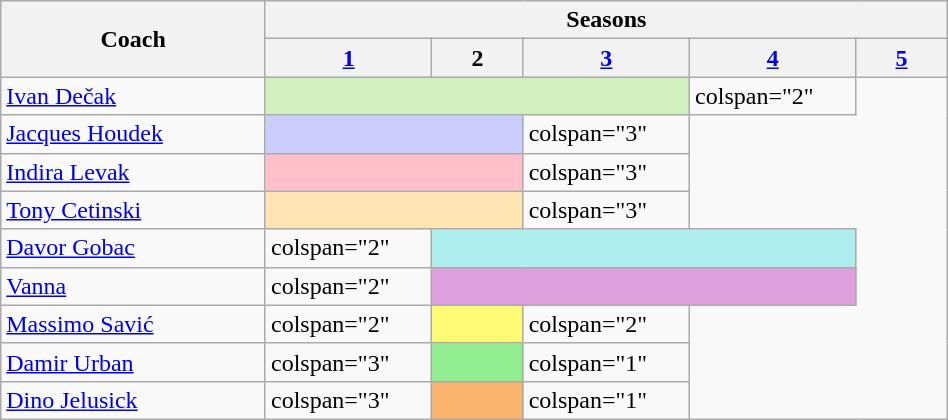<table class="wikitable nowrap" width="50%">
<tr>
<th rowspan="2" width="130">Coach</th>
<th colspan="6">Seasons</th>
</tr>
<tr>
<th width="40"><a href='#'>1</a></th>
<th width="40">2</th>
<th width="40"><a href='#'>3</a></th>
<th width="40"><a href='#'>4</a></th>
<th width="40"><a href='#'>5</a></th>
</tr>
<tr>
<td><a href='#'>Ivan Dečak</a></td>
<td colspan="3" bgcolor="#d0f0c0"></td>
<td>colspan="2" </td>
</tr>
<tr>
<td><a href='#'>Jacques Houdek</a></td>
<td colspan="2" bgcolor="#ccf"></td>
<td>colspan="3" </td>
</tr>
<tr>
<td><a href='#'>Indira Levak</a></td>
<td colspan="2" bgcolor="pink"></td>
<td>colspan="3" </td>
</tr>
<tr>
<td><a href='#'>Tony Cetinski</a></td>
<td colspan="2" bgcolor="#ffe5b4"></td>
<td>colspan="3" </td>
</tr>
<tr>
<td><a href='#'>Davor Gobac</a></td>
<td>colspan="2" </td>
<td colspan="3" bgcolor="#afeeee"></td>
</tr>
<tr>
<td><a href='#'>Vanna</a></td>
<td>colspan="2" </td>
<td colspan="3" bgcolor="#dda0dd"></td>
</tr>
<tr>
<td><a href='#'>Massimo Savić</a></td>
<td>colspan="2" </td>
<td colspan="1" bgcolor="#fffa73"></td>
<td>colspan="2" </td>
</tr>
<tr>
<td><a href='#'>Damir Urban</a></td>
<td>colspan="3" </td>
<td colspan="1" bgcolor="lightgreen"></td>
<td>colspan="1" </td>
</tr>
<tr>
<td><a href='#'>Dino Jelusick</a></td>
<td>colspan="3" </td>
<td colspan="1" bgcolor="#fbb46e"></td>
<td>colspan="1" </td>
</tr>
</table>
